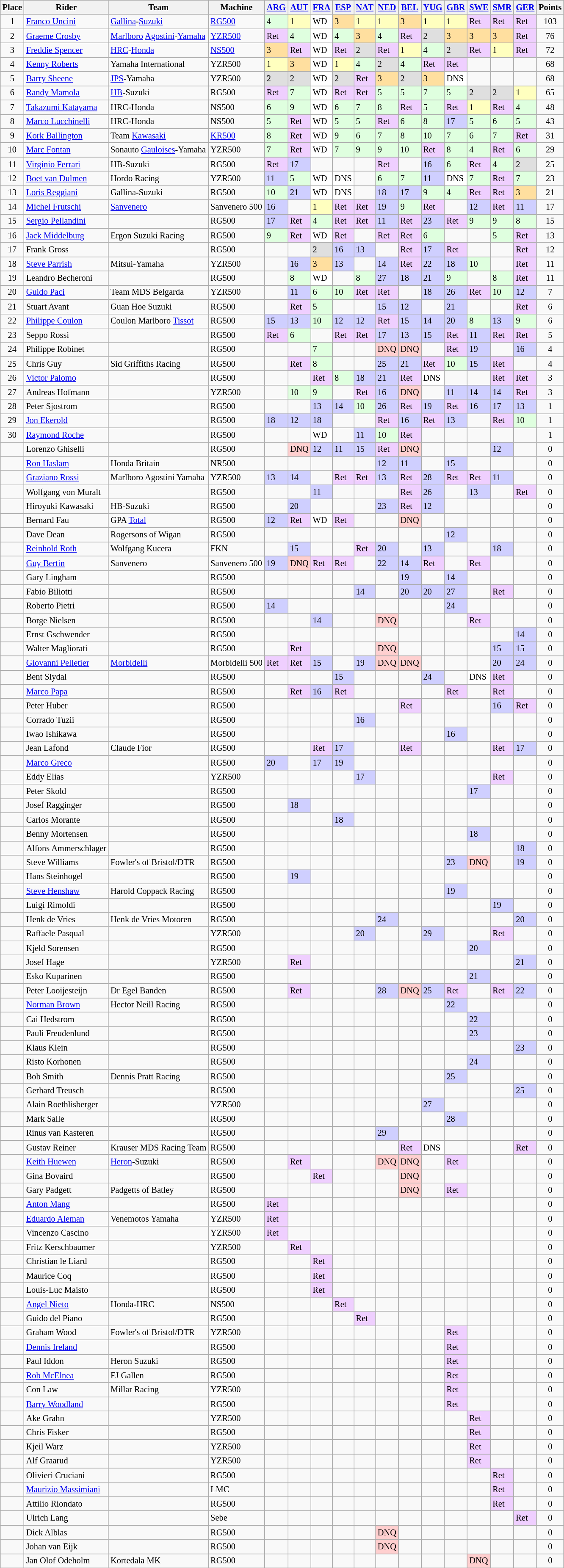<table class="wikitable" style="font-size: 85%;">
<tr>
<th>Place</th>
<th>Rider</th>
<th>Team</th>
<th>Machine</th>
<th><a href='#'>ARG</a><br></th>
<th><a href='#'>AUT</a><br></th>
<th><a href='#'>FRA</a><br></th>
<th><a href='#'>ESP</a><br></th>
<th><a href='#'>NAT</a><br></th>
<th><a href='#'>NED</a><br></th>
<th><a href='#'>BEL</a><br></th>
<th><a href='#'>YUG</a><br></th>
<th><a href='#'>GBR</a><br></th>
<th><a href='#'>SWE</a><br></th>
<th><a href='#'>SMR</a><br></th>
<th><a href='#'>GER</a><br></th>
<th>Points</th>
</tr>
<tr>
<td align="center">1</td>
<td> <a href='#'>Franco Uncini</a></td>
<td><a href='#'>Gallina</a>-<a href='#'>Suzuki</a></td>
<td><a href='#'>RG500</a></td>
<td style="background:#dfffdf;">4</td>
<td style="background:#ffffbf;">1</td>
<td style="background:#ffffff;">WD</td>
<td style="background:#ffdf9f;">3</td>
<td style="background:#ffffbf;">1</td>
<td style="background:#ffffbf;">1</td>
<td style="background:#ffdf9f;">3</td>
<td style="background:#ffffbf;">1</td>
<td style="background:#ffffbf;">1</td>
<td style="background:#efcfff;">Ret</td>
<td style="background:#efcfff;">Ret</td>
<td style="background:#efcfff;">Ret</td>
<td align="center">103</td>
</tr>
<tr>
<td align="center">2</td>
<td> <a href='#'>Graeme Crosby</a></td>
<td><a href='#'>Marlboro</a> <a href='#'>Agostini</a>-<a href='#'>Yamaha</a></td>
<td><a href='#'>YZR500</a></td>
<td style="background:#efcfff;">Ret</td>
<td style="background:#dfffdf;">4</td>
<td style="background:#ffffff;">WD</td>
<td style="background:#dfffdf;">4</td>
<td style="background:#ffdf9f;">3</td>
<td style="background:#dfffdf;">4</td>
<td style="background:#efcfff;">Ret</td>
<td style="background:#dfdfdf;">2</td>
<td style="background:#ffdf9f;">3</td>
<td style="background:#ffdf9f;">3</td>
<td style="background:#ffdf9f;">3</td>
<td style="background:#efcfff;">Ret</td>
<td align="center">76</td>
</tr>
<tr>
<td align="center">3</td>
<td> <a href='#'>Freddie Spencer</a></td>
<td><a href='#'>HRC</a>-<a href='#'>Honda</a></td>
<td><a href='#'>NS500</a></td>
<td style="background:#ffdf9f;">3</td>
<td style="background:#efcfff;">Ret</td>
<td style="background:#ffffff;">WD</td>
<td style="background:#efcfff;">Ret</td>
<td style="background:#dfdfdf;">2</td>
<td style="background:#efcfff;">Ret</td>
<td style="background:#ffffbf;">1</td>
<td style="background:#dfffdf;">4</td>
<td style="background:#dfdfdf;">2</td>
<td style="background:#efcfff;">Ret</td>
<td style="background:#ffffbf;">1</td>
<td style="background:#efcfff;">Ret</td>
<td align="center">72</td>
</tr>
<tr>
<td align="center">4</td>
<td> <a href='#'>Kenny Roberts</a></td>
<td>Yamaha International</td>
<td>YZR500</td>
<td style="background:#ffffbf;">1</td>
<td style="background:#ffdf9f;">3</td>
<td style="background:#ffffff;">WD</td>
<td style="background:#ffffbf;">1</td>
<td style="background:#dfffdf;">4</td>
<td style="background:#dfdfdf;">2</td>
<td style="background:#dfffdf;">4</td>
<td style="background:#efcfff;">Ret</td>
<td style="background:#efcfff;">Ret</td>
<td></td>
<td></td>
<td></td>
<td align="center">68</td>
</tr>
<tr>
<td align="center">5</td>
<td> <a href='#'>Barry Sheene</a></td>
<td><a href='#'>JPS</a>-Yamaha</td>
<td>YZR500</td>
<td style="background:#dfdfdf;">2</td>
<td style="background:#dfdfdf;">2</td>
<td style="background:#ffffff;">WD</td>
<td style="background:#dfdfdf;">2</td>
<td style="background:#efcfff;">Ret</td>
<td style="background:#ffdf9f;">3</td>
<td style="background:#dfdfdf;">2</td>
<td style="background:#ffdf9f;">3</td>
<td style="background:#ffffff;">DNS</td>
<td></td>
<td></td>
<td></td>
<td align="center">68</td>
</tr>
<tr>
<td align="center">6</td>
<td> <a href='#'>Randy Mamola</a></td>
<td><a href='#'>HB</a>-Suzuki</td>
<td>RG500</td>
<td style="background:#efcfff;">Ret</td>
<td style="background:#dfffdf;">7</td>
<td style="background:#ffffff;">WD</td>
<td style="background:#efcfff;">Ret</td>
<td style="background:#efcfff;">Ret</td>
<td style="background:#dfffdf;">5</td>
<td style="background:#dfffdf;">5</td>
<td style="background:#dfffdf;">7</td>
<td style="background:#dfffdf;">5</td>
<td style="background:#dfdfdf;">2</td>
<td style="background:#dfdfdf;">2</td>
<td style="background:#ffffbf;">1</td>
<td align="center">65</td>
</tr>
<tr>
<td align="center">7</td>
<td> <a href='#'>Takazumi Katayama</a></td>
<td>HRC-Honda</td>
<td>NS500</td>
<td style="background:#dfffdf;">6</td>
<td style="background:#dfffdf;">9</td>
<td style="background:#ffffff;">WD</td>
<td style="background:#dfffdf;">6</td>
<td style="background:#dfffdf;">7</td>
<td style="background:#dfffdf;">8</td>
<td style="background:#efcfff;">Ret</td>
<td style="background:#dfffdf;">5</td>
<td style="background:#efcfff;">Ret</td>
<td style="background:#ffffbf;">1</td>
<td style="background:#efcfff;">Ret</td>
<td style="background:#dfffdf;">4</td>
<td align="center">48</td>
</tr>
<tr>
<td align="center">8</td>
<td> <a href='#'>Marco Lucchinelli</a></td>
<td>HRC-Honda</td>
<td>NS500</td>
<td style="background:#dfffdf;">5</td>
<td style="background:#efcfff;">Ret</td>
<td style="background:#ffffff;">WD</td>
<td style="background:#dfffdf;">5</td>
<td style="background:#dfffdf;">5</td>
<td style="background:#efcfff;">Ret</td>
<td style="background:#dfffdf;">6</td>
<td style="background:#dfffdf;">8</td>
<td style="background:#cfcfff;">17</td>
<td style="background:#dfffdf;">5</td>
<td style="background:#dfffdf;">6</td>
<td style="background:#dfffdf;">5</td>
<td align="center">43</td>
</tr>
<tr>
<td align="center">9</td>
<td> <a href='#'>Kork Ballington</a></td>
<td>Team <a href='#'>Kawasaki</a></td>
<td><a href='#'>KR500</a></td>
<td style="background:#dfffdf;">8</td>
<td style="background:#efcfff;">Ret</td>
<td style="background:#ffffff;">WD</td>
<td style="background:#dfffdf;">9</td>
<td style="background:#dfffdf;">6</td>
<td style="background:#dfffdf;">7</td>
<td style="background:#dfffdf;">8</td>
<td style="background:#dfffdf;">10</td>
<td style="background:#dfffdf;">7</td>
<td style="background:#dfffdf;">6</td>
<td style="background:#dfffdf;">7</td>
<td style="background:#efcfff;">Ret</td>
<td align="center">31</td>
</tr>
<tr>
<td align="center">10</td>
<td> <a href='#'>Marc Fontan</a></td>
<td>Sonauto <a href='#'>Gauloises</a>-Yamaha</td>
<td>YZR500</td>
<td style="background:#dfffdf;">7</td>
<td style="background:#efcfff;">Ret</td>
<td style="background:#ffffff;">WD</td>
<td style="background:#dfffdf;">7</td>
<td style="background:#dfffdf;">9</td>
<td style="background:#dfffdf;">9</td>
<td style="background:#dfffdf;">10</td>
<td style="background:#efcfff;">Ret</td>
<td style="background:#dfffdf;">8</td>
<td style="background:#dfffdf;">4</td>
<td style="background:#efcfff;">Ret</td>
<td style="background:#dfffdf;">6</td>
<td align="center">29</td>
</tr>
<tr>
<td align="center">11</td>
<td> <a href='#'>Virginio Ferrari</a></td>
<td>HB-Suzuki</td>
<td>RG500</td>
<td style="background:#efcfff;">Ret</td>
<td style="background:#cfcfff;">17</td>
<td></td>
<td></td>
<td></td>
<td style="background:#efcfff;">Ret</td>
<td></td>
<td style="background:#cfcfff;">16</td>
<td style="background:#dfffdf;">6</td>
<td style="background:#efcfff;">Ret</td>
<td style="background:#dfffdf;">4</td>
<td style="background:#dfdfdf;">2</td>
<td align="center">25</td>
</tr>
<tr>
<td align="center">12</td>
<td> <a href='#'>Boet van Dulmen</a></td>
<td>Hordo Racing</td>
<td>YZR500</td>
<td style="background:#cfcfff;">11</td>
<td style="background:#dfffdf;">5</td>
<td style="background:#ffffff;">WD</td>
<td style="background:#ffffff;">DNS</td>
<td></td>
<td style="background:#dfffdf;">6</td>
<td style="background:#dfffdf;">7</td>
<td style="background:#cfcfff;">11</td>
<td style="background:#ffffff;">DNS</td>
<td style="background:#dfffdf;">7</td>
<td style="background:#efcfff;">Ret</td>
<td style="background:#dfffdf;">7</td>
<td align="center">23</td>
</tr>
<tr>
<td align="center">13</td>
<td> <a href='#'>Loris Reggiani</a></td>
<td>Gallina-Suzuki</td>
<td>RG500</td>
<td style="background:#dfffdf;">10</td>
<td style="background:#cfcfff;">21</td>
<td style="background:#ffffff;">WD</td>
<td style="background:#ffffff;">DNS</td>
<td></td>
<td style="background:#cfcfff;">18</td>
<td style="background:#cfcfff;">17</td>
<td style="background:#dfffdf;">9</td>
<td style="background:#dfffdf;">4</td>
<td style="background:#efcfff;">Ret</td>
<td style="background:#efcfff;">Ret</td>
<td style="background:#ffdf9f;">3</td>
<td align="center">21</td>
</tr>
<tr>
<td align="center">14</td>
<td> <a href='#'>Michel Frutschi</a></td>
<td><a href='#'>Sanvenero</a></td>
<td>Sanvenero 500</td>
<td style="background:#cfcfff;">16</td>
<td></td>
<td style="background:#ffffbf;">1</td>
<td style="background:#efcfff;">Ret</td>
<td style="background:#efcfff;">Ret</td>
<td style="background:#cfcfff;">19</td>
<td style="background:#dfffdf;">9</td>
<td style="background:#efcfff;">Ret</td>
<td></td>
<td style="background:#cfcfff;">12</td>
<td style="background:#efcfff;">Ret</td>
<td style="background:#cfcfff;">11</td>
<td align="center">17</td>
</tr>
<tr>
<td align="center">15</td>
<td> <a href='#'>Sergio Pellandini</a></td>
<td></td>
<td>RG500</td>
<td style="background:#cfcfff;">17</td>
<td style="background:#efcfff;">Ret</td>
<td style="background:#dfffdf;">4</td>
<td style="background:#efcfff;">Ret</td>
<td style="background:#efcfff;">Ret</td>
<td style="background:#cfcfff;">11</td>
<td style="background:#efcfff;">Ret</td>
<td style="background:#cfcfff;">23</td>
<td style="background:#efcfff;">Ret</td>
<td style="background:#dfffdf;">9</td>
<td style="background:#dfffdf;">9</td>
<td style="background:#dfffdf;">8</td>
<td align="center">15</td>
</tr>
<tr>
<td align="center">16</td>
<td> <a href='#'>Jack Middelburg</a></td>
<td>Ergon Suzuki Racing</td>
<td>RG500</td>
<td style="background:#dfffdf;">9</td>
<td style="background:#efcfff;">Ret</td>
<td style="background:#ffffff;">WD</td>
<td style="background:#efcfff;">Ret</td>
<td></td>
<td style="background:#efcfff;">Ret</td>
<td style="background:#efcfff;">Ret</td>
<td style="background:#dfffdf;">6</td>
<td></td>
<td></td>
<td style="background:#dfffdf;">5</td>
<td style="background:#efcfff;">Ret</td>
<td align="center">13</td>
</tr>
<tr>
<td align="center">17</td>
<td> Frank Gross</td>
<td></td>
<td>RG500</td>
<td></td>
<td></td>
<td style="background:#dfdfdf;">2</td>
<td style="background:#cfcfff;">16</td>
<td style="background:#cfcfff;">13</td>
<td></td>
<td style="background:#efcfff;">Ret</td>
<td style="background:#cfcfff;">17</td>
<td style="background:#efcfff;">Ret</td>
<td></td>
<td></td>
<td style="background:#efcfff;">Ret</td>
<td align="center">12</td>
</tr>
<tr>
<td align="center">18</td>
<td> <a href='#'>Steve Parrish</a></td>
<td>Mitsui-Yamaha</td>
<td>YZR500</td>
<td></td>
<td style="background:#cfcfff;">16</td>
<td style="background:#ffdf9f;">3</td>
<td style="background:#cfcfff;">13</td>
<td></td>
<td style="background:#cfcfff;">14</td>
<td style="background:#efcfff;">Ret</td>
<td style="background:#cfcfff;">22</td>
<td style="background:#cfcfff;">18</td>
<td style="background:#dfffdf;">10</td>
<td></td>
<td style="background:#efcfff;">Ret</td>
<td align="center">11</td>
</tr>
<tr>
<td align="center">19</td>
<td> Leandro Becheroni</td>
<td></td>
<td>RG500</td>
<td></td>
<td style="background:#dfffdf;">8</td>
<td style="background:#ffffff;">WD</td>
<td></td>
<td style="background:#dfffdf;">8</td>
<td style="background:#cfcfff;">27</td>
<td style="background:#cfcfff;">18</td>
<td style="background:#cfcfff;">21</td>
<td style="background:#dfffdf;">9</td>
<td></td>
<td style="background:#dfffdf;">8</td>
<td style="background:#efcfff;">Ret</td>
<td align="center">11</td>
</tr>
<tr>
<td align="center">20</td>
<td> <a href='#'>Guido Paci</a></td>
<td>Team MDS Belgarda</td>
<td>YZR500</td>
<td></td>
<td style="background:#cfcfff;">11</td>
<td style="background:#dfffdf;">6</td>
<td style="background:#dfffdf;">10</td>
<td style="background:#efcfff;">Ret</td>
<td style="background:#efcfff;">Ret</td>
<td></td>
<td style="background:#cfcfff;">18</td>
<td style="background:#cfcfff;">26</td>
<td style="background:#efcfff;">Ret</td>
<td style="background:#dfffdf;">10</td>
<td style="background:#cfcfff;">12</td>
<td align="center">7</td>
</tr>
<tr>
<td align="center">21</td>
<td> Stuart Avant</td>
<td>Guan Hoe Suzuki</td>
<td>RG500</td>
<td></td>
<td style="background:#efcfff;">Ret</td>
<td style="background:#dfffdf;">5</td>
<td></td>
<td></td>
<td style="background:#cfcfff;">15</td>
<td style="background:#cfcfff;">12</td>
<td></td>
<td style="background:#cfcfff;">21</td>
<td></td>
<td></td>
<td style="background:#efcfff;">Ret</td>
<td align="center">6</td>
</tr>
<tr>
<td align="center">22</td>
<td> <a href='#'>Philippe Coulon</a></td>
<td>Coulon Marlboro <a href='#'>Tissot</a></td>
<td>RG500</td>
<td style="background:#cfcfff;">15</td>
<td style="background:#cfcfff;">13</td>
<td style="background:#dfffdf;">10</td>
<td style="background:#cfcfff;">12</td>
<td style="background:#cfcfff;">12</td>
<td style="background:#efcfff;">Ret</td>
<td style="background:#cfcfff;">15</td>
<td style="background:#cfcfff;">14</td>
<td style="background:#cfcfff;">20</td>
<td style="background:#dfffdf;">8</td>
<td style="background:#cfcfff;">13</td>
<td style="background:#dfffdf;">9</td>
<td align="center">6</td>
</tr>
<tr>
<td align="center">23</td>
<td> Seppo Rossi</td>
<td></td>
<td>RG500</td>
<td style="background:#efcfff;">Ret</td>
<td style="background:#dfffdf;">6</td>
<td></td>
<td style="background:#efcfff;">Ret</td>
<td style="background:#efcfff;">Ret</td>
<td style="background:#cfcfff;">17</td>
<td style="background:#cfcfff;">13</td>
<td style="background:#cfcfff;">15</td>
<td style="background:#efcfff;">Ret</td>
<td style="background:#cfcfff;">11</td>
<td style="background:#efcfff;">Ret</td>
<td style="background:#efcfff;">Ret</td>
<td align="center">5</td>
</tr>
<tr>
<td align="center">24</td>
<td> Philippe Robinet</td>
<td></td>
<td>RG500</td>
<td></td>
<td></td>
<td style="background:#dfffdf;">7</td>
<td></td>
<td></td>
<td style="background:#ffcfcf;">DNQ</td>
<td style="background:#ffcfcf;">DNQ</td>
<td></td>
<td style="background:#efcfff;">Ret</td>
<td style="background:#cfcfff;">19</td>
<td></td>
<td style="background:#cfcfff;">16</td>
<td align="center">4</td>
</tr>
<tr>
<td align="center">25</td>
<td> Chris Guy</td>
<td>Sid Griffiths Racing</td>
<td>RG500</td>
<td></td>
<td style="background:#efcfff;">Ret</td>
<td style="background:#dfffdf;">8</td>
<td></td>
<td></td>
<td style="background:#cfcfff;">25</td>
<td style="background:#cfcfff;">21</td>
<td style="background:#efcfff;">Ret</td>
<td style="background:#dfffdf;">10</td>
<td style="background:#cfcfff;">15</td>
<td style="background:#efcfff;">Ret</td>
<td></td>
<td align="center">4</td>
</tr>
<tr>
<td align="center">26</td>
<td> <a href='#'>Victor Palomo</a></td>
<td></td>
<td>RG500</td>
<td></td>
<td></td>
<td style="background:#efcfff;">Ret</td>
<td style="background:#dfffdf;">8</td>
<td style="background:#cfcfff;">18</td>
<td style="background:#cfcfff;">21</td>
<td style="background:#efcfff;">Ret</td>
<td style="background:#ffffff;">DNS</td>
<td></td>
<td></td>
<td style="background:#efcfff;">Ret</td>
<td style="background:#efcfff;">Ret</td>
<td align="center">3</td>
</tr>
<tr>
<td align="center">27</td>
<td> Andreas Hofmann</td>
<td></td>
<td>YZR500</td>
<td></td>
<td style="background:#dfffdf;">10</td>
<td style="background:#dfffdf;">9</td>
<td></td>
<td style="background:#efcfff;">Ret</td>
<td style="background:#cfcfff;">16</td>
<td style="background:#ffcfcf;">DNQ</td>
<td></td>
<td style="background:#cfcfff;">11</td>
<td style="background:#cfcfff;">14</td>
<td style="background:#cfcfff;">14</td>
<td style="background:#efcfff;">Ret</td>
<td align="center">3</td>
</tr>
<tr>
<td align="center">28</td>
<td> Peter Sjostrom</td>
<td></td>
<td>RG500</td>
<td></td>
<td></td>
<td style="background:#cfcfff;">13</td>
<td style="background:#cfcfff;">14</td>
<td style="background:#dfffdf;">10</td>
<td style="background:#cfcfff;">26</td>
<td style="background:#efcfff;">Ret</td>
<td style="background:#cfcfff;">19</td>
<td style="background:#efcfff;">Ret</td>
<td style="background:#cfcfff;">16</td>
<td style="background:#cfcfff;">17</td>
<td style="background:#cfcfff;">13</td>
<td align="center">1</td>
</tr>
<tr>
<td align="center">29</td>
<td> <a href='#'>Jon Ekerold</a></td>
<td></td>
<td>RG500</td>
<td style="background:#cfcfff;">18</td>
<td style="background:#cfcfff;">12</td>
<td style="background:#cfcfff;">18</td>
<td></td>
<td></td>
<td style="background:#efcfff;">Ret</td>
<td style="background:#cfcfff;">16</td>
<td style="background:#efcfff;">Ret</td>
<td style="background:#cfcfff;">13</td>
<td></td>
<td style="background:#efcfff;">Ret</td>
<td style="background:#dfffdf;">10</td>
<td align="center">1</td>
</tr>
<tr>
<td align="center">30</td>
<td> <a href='#'>Raymond Roche</a></td>
<td></td>
<td>RG500</td>
<td></td>
<td></td>
<td style="background:#ffffff;">WD</td>
<td></td>
<td style="background:#cfcfff;">11</td>
<td style="background:#dfffdf;">10</td>
<td style="background:#efcfff;">Ret</td>
<td></td>
<td></td>
<td></td>
<td></td>
<td></td>
<td align="center">1</td>
</tr>
<tr>
<td align="center"></td>
<td> Lorenzo Ghiselli</td>
<td></td>
<td>RG500</td>
<td></td>
<td style="background:#ffcfcf;">DNQ</td>
<td style="background:#cfcfff;">12</td>
<td style="background:#cfcfff;">11</td>
<td style="background:#cfcfff;">15</td>
<td style="background:#efcfff;">Ret</td>
<td style="background:#ffcfcf;">DNQ</td>
<td></td>
<td></td>
<td></td>
<td style="background:#cfcfff;">12</td>
<td></td>
<td align="center">0</td>
</tr>
<tr>
<td align="center"></td>
<td> <a href='#'>Ron Haslam</a></td>
<td>Honda Britain</td>
<td>NR500</td>
<td></td>
<td></td>
<td></td>
<td></td>
<td></td>
<td style="background:#cfcfff;">12</td>
<td style="background:#cfcfff;">11</td>
<td></td>
<td style="background:#cfcfff;">15</td>
<td></td>
<td></td>
<td></td>
<td align="center">0</td>
</tr>
<tr>
<td align="center"></td>
<td> <a href='#'>Graziano Rossi</a></td>
<td>Marlboro Agostini Yamaha</td>
<td>YZR500</td>
<td style="background:#cfcfff;">13</td>
<td style="background:#cfcfff;">14</td>
<td></td>
<td style="background:#efcfff;">Ret</td>
<td style="background:#efcfff;">Ret</td>
<td style="background:#cfcfff;">13</td>
<td style="background:#efcfff;">Ret</td>
<td style="background:#cfcfff;">28</td>
<td style="background:#efcfff;">Ret</td>
<td style="background:#efcfff;">Ret</td>
<td style="background:#cfcfff;">11</td>
<td></td>
<td align="center">0</td>
</tr>
<tr>
<td align="center"></td>
<td> Wolfgang von Muralt</td>
<td></td>
<td>RG500</td>
<td></td>
<td></td>
<td style="background:#cfcfff;">11</td>
<td></td>
<td></td>
<td></td>
<td style="background:#efcfff;">Ret</td>
<td style="background:#cfcfff;">26</td>
<td></td>
<td style="background:#cfcfff;">13</td>
<td></td>
<td style="background:#efcfff;">Ret</td>
<td align="center">0</td>
</tr>
<tr>
<td align="center"></td>
<td> Hiroyuki Kawasaki</td>
<td>HB-Suzuki</td>
<td>RG500</td>
<td></td>
<td style="background:#cfcfff;">20</td>
<td></td>
<td></td>
<td></td>
<td style="background:#cfcfff;">23</td>
<td style="background:#efcfff;">Ret</td>
<td style="background:#cfcfff;">12</td>
<td></td>
<td></td>
<td></td>
<td></td>
<td align="center">0</td>
</tr>
<tr>
<td align="center"></td>
<td> Bernard Fau</td>
<td>GPA <a href='#'>Total</a></td>
<td>RG500</td>
<td style="background:#cfcfff;">12</td>
<td style="background:#efcfff;">Ret</td>
<td style="background:#ffffff;">WD</td>
<td style="background:#efcfff;">Ret</td>
<td></td>
<td></td>
<td style="background:#ffcfcf;">DNQ</td>
<td></td>
<td></td>
<td></td>
<td></td>
<td></td>
<td align="center">0</td>
</tr>
<tr>
<td align="center"></td>
<td> Dave Dean</td>
<td>Rogersons of Wigan</td>
<td>RG500</td>
<td></td>
<td></td>
<td></td>
<td></td>
<td></td>
<td></td>
<td></td>
<td></td>
<td style="background:#cfcfff;">12</td>
<td></td>
<td></td>
<td></td>
<td align="center">0</td>
</tr>
<tr>
<td align="center"></td>
<td> <a href='#'>Reinhold Roth</a></td>
<td>Wolfgang Kucera</td>
<td>FKN</td>
<td></td>
<td style="background:#cfcfff;">15</td>
<td></td>
<td></td>
<td style="background:#efcfff;">Ret</td>
<td style="background:#cfcfff;">20</td>
<td></td>
<td style="background:#cfcfff;">13</td>
<td></td>
<td></td>
<td style="background:#cfcfff;">18</td>
<td></td>
<td align="center">0</td>
</tr>
<tr>
<td align="center"></td>
<td> <a href='#'>Guy Bertin</a></td>
<td>Sanvenero</td>
<td>Sanvenero 500</td>
<td style="background:#cfcfff;">19</td>
<td style="background:#ffcfcf;">DNQ</td>
<td style="background:#efcfff;">Ret</td>
<td style="background:#efcfff;">Ret</td>
<td></td>
<td style="background:#cfcfff;">22</td>
<td style="background:#cfcfff;">14</td>
<td style="background:#efcfff;">Ret</td>
<td></td>
<td style="background:#efcfff;">Ret</td>
<td></td>
<td></td>
<td align="center">0</td>
</tr>
<tr>
<td align="center"></td>
<td> Gary Lingham</td>
<td></td>
<td>RG500</td>
<td></td>
<td></td>
<td></td>
<td></td>
<td></td>
<td></td>
<td style="background:#cfcfff;">19</td>
<td></td>
<td style="background:#cfcfff;">14</td>
<td></td>
<td></td>
<td></td>
<td align="center">0</td>
</tr>
<tr>
<td align="center"></td>
<td> Fabio Biliotti</td>
<td></td>
<td>RG500</td>
<td></td>
<td></td>
<td></td>
<td></td>
<td style="background:#cfcfff;">14</td>
<td></td>
<td style="background:#cfcfff;">20</td>
<td style="background:#cfcfff;">20</td>
<td style="background:#cfcfff;">27</td>
<td></td>
<td style="background:#efcfff;">Ret</td>
<td></td>
<td align="center">0</td>
</tr>
<tr>
<td align="center"></td>
<td> Roberto Pietri</td>
<td></td>
<td>RG500</td>
<td style="background:#cfcfff;">14</td>
<td></td>
<td></td>
<td></td>
<td></td>
<td></td>
<td></td>
<td></td>
<td style="background:#cfcfff;">24</td>
<td></td>
<td></td>
<td></td>
<td align="center">0</td>
</tr>
<tr>
<td align="center"></td>
<td> Borge Nielsen</td>
<td></td>
<td>RG500</td>
<td></td>
<td></td>
<td style="background:#cfcfff;">14</td>
<td></td>
<td></td>
<td style="background:#ffcfcf;">DNQ</td>
<td></td>
<td></td>
<td></td>
<td style="background:#efcfff;">Ret</td>
<td></td>
<td></td>
<td align="center">0</td>
</tr>
<tr>
<td align="center"></td>
<td> Ernst Gschwender</td>
<td></td>
<td>RG500</td>
<td></td>
<td></td>
<td></td>
<td></td>
<td></td>
<td></td>
<td></td>
<td></td>
<td></td>
<td></td>
<td></td>
<td style="background:#cfcfff;">14</td>
<td align="center">0</td>
</tr>
<tr>
<td align="center"></td>
<td> Walter Magliorati</td>
<td></td>
<td>RG500</td>
<td></td>
<td style="background:#efcfff;">Ret</td>
<td></td>
<td></td>
<td></td>
<td style="background:#ffcfcf;">DNQ</td>
<td></td>
<td></td>
<td></td>
<td></td>
<td style="background:#cfcfff;">15</td>
<td style="background:#cfcfff;">15</td>
<td align="center">0</td>
</tr>
<tr>
<td align="center"></td>
<td> <a href='#'>Giovanni Pelletier</a></td>
<td><a href='#'>Morbidelli</a></td>
<td>Morbidelli 500</td>
<td style="background:#efcfff;">Ret</td>
<td style="background:#efcfff;">Ret</td>
<td style="background:#cfcfff;">15</td>
<td></td>
<td style="background:#cfcfff;">19</td>
<td style="background:#ffcfcf;">DNQ</td>
<td style="background:#ffcfcf;">DNQ</td>
<td></td>
<td></td>
<td></td>
<td style="background:#cfcfff;">20</td>
<td style="background:#cfcfff;">24</td>
<td align="center">0</td>
</tr>
<tr>
<td align="center"></td>
<td> Bent Slydal</td>
<td></td>
<td>RG500</td>
<td></td>
<td></td>
<td></td>
<td style="background:#cfcfff;">15</td>
<td></td>
<td></td>
<td></td>
<td style="background:#cfcfff;">24</td>
<td></td>
<td style="background:#ffffff;">DNS</td>
<td style="background:#efcfff;">Ret</td>
<td></td>
<td align="center">0</td>
</tr>
<tr>
<td align="center"></td>
<td> <a href='#'>Marco Papa</a></td>
<td></td>
<td>RG500</td>
<td></td>
<td style="background:#efcfff;">Ret</td>
<td style="background:#cfcfff;">16</td>
<td style="background:#efcfff;">Ret</td>
<td></td>
<td></td>
<td></td>
<td></td>
<td style="background:#efcfff;">Ret</td>
<td></td>
<td style="background:#efcfff;">Ret</td>
<td></td>
<td align="center">0</td>
</tr>
<tr>
<td align="center"></td>
<td> Peter Huber</td>
<td></td>
<td>RG500</td>
<td></td>
<td></td>
<td></td>
<td></td>
<td></td>
<td></td>
<td style="background:#efcfff;">Ret</td>
<td></td>
<td></td>
<td></td>
<td style="background:#cfcfff;">16</td>
<td style="background:#efcfff;">Ret</td>
<td align="center">0</td>
</tr>
<tr>
<td align="center"></td>
<td> Corrado Tuzii</td>
<td></td>
<td>RG500</td>
<td></td>
<td></td>
<td></td>
<td></td>
<td style="background:#cfcfff;">16</td>
<td></td>
<td></td>
<td></td>
<td></td>
<td></td>
<td></td>
<td></td>
<td align="center">0</td>
</tr>
<tr>
<td align="center"></td>
<td> Iwao Ishikawa</td>
<td></td>
<td>RG500</td>
<td></td>
<td></td>
<td></td>
<td></td>
<td></td>
<td></td>
<td></td>
<td></td>
<td style="background:#cfcfff;">16</td>
<td></td>
<td></td>
<td></td>
<td align="center">0</td>
</tr>
<tr>
<td align="center"></td>
<td> Jean Lafond</td>
<td>Claude Fior</td>
<td>RG500</td>
<td></td>
<td></td>
<td style="background:#efcfff;">Ret</td>
<td style="background:#cfcfff;">17</td>
<td></td>
<td></td>
<td style="background:#efcfff;">Ret</td>
<td></td>
<td></td>
<td></td>
<td style="background:#efcfff;">Ret</td>
<td style="background:#cfcfff;">17</td>
<td align="center">0</td>
</tr>
<tr>
<td align="center"></td>
<td> <a href='#'>Marco Greco</a></td>
<td></td>
<td>RG500</td>
<td style="background:#cfcfff;">20</td>
<td></td>
<td style="background:#cfcfff;">17</td>
<td style="background:#cfcfff;">19</td>
<td></td>
<td></td>
<td></td>
<td></td>
<td></td>
<td></td>
<td></td>
<td></td>
<td align="center">0</td>
</tr>
<tr>
<td align="center"></td>
<td> Eddy Elias</td>
<td></td>
<td>YZR500</td>
<td></td>
<td></td>
<td></td>
<td></td>
<td style="background:#cfcfff;">17</td>
<td></td>
<td></td>
<td></td>
<td></td>
<td></td>
<td style="background:#efcfff;">Ret</td>
<td></td>
<td align="center">0</td>
</tr>
<tr>
<td align="center"></td>
<td> Peter Skold</td>
<td></td>
<td>RG500</td>
<td></td>
<td></td>
<td></td>
<td></td>
<td></td>
<td></td>
<td></td>
<td></td>
<td></td>
<td style="background:#cfcfff;">17</td>
<td></td>
<td></td>
<td align="center">0</td>
</tr>
<tr>
<td align="center"></td>
<td> Josef Ragginger</td>
<td></td>
<td>RG500</td>
<td></td>
<td style="background:#cfcfff;">18</td>
<td></td>
<td></td>
<td></td>
<td></td>
<td></td>
<td></td>
<td></td>
<td></td>
<td></td>
<td></td>
<td align="center">0</td>
</tr>
<tr>
<td align="center"></td>
<td> Carlos Morante</td>
<td></td>
<td>RG500</td>
<td></td>
<td></td>
<td></td>
<td style="background:#cfcfff;">18</td>
<td></td>
<td></td>
<td></td>
<td></td>
<td></td>
<td></td>
<td></td>
<td></td>
<td align="center">0</td>
</tr>
<tr>
<td align="center"></td>
<td> Benny Mortensen</td>
<td></td>
<td>RG500</td>
<td></td>
<td></td>
<td></td>
<td></td>
<td></td>
<td></td>
<td></td>
<td></td>
<td></td>
<td style="background:#cfcfff;">18</td>
<td></td>
<td></td>
<td align="center">0</td>
</tr>
<tr>
<td align="center"></td>
<td> Alfons Ammerschlager</td>
<td></td>
<td>RG500</td>
<td></td>
<td></td>
<td></td>
<td></td>
<td></td>
<td></td>
<td></td>
<td></td>
<td></td>
<td></td>
<td></td>
<td style="background:#cfcfff;">18</td>
<td align="center">0</td>
</tr>
<tr>
<td align="center"></td>
<td> Steve Williams</td>
<td>Fowler's of Bristol/DTR</td>
<td>RG500</td>
<td></td>
<td></td>
<td></td>
<td></td>
<td></td>
<td></td>
<td></td>
<td></td>
<td style="background:#cfcfff;">23</td>
<td style="background:#ffcfcf;">DNQ</td>
<td></td>
<td style="background:#cfcfff;">19</td>
<td align="center">0</td>
</tr>
<tr>
<td align="center"></td>
<td> Hans Steinhogel</td>
<td></td>
<td>RG500</td>
<td></td>
<td style="background:#cfcfff;">19</td>
<td></td>
<td></td>
<td></td>
<td></td>
<td></td>
<td></td>
<td></td>
<td></td>
<td></td>
<td></td>
<td align="center">0</td>
</tr>
<tr>
<td align="center"></td>
<td> <a href='#'>Steve Henshaw</a></td>
<td>Harold Coppack Racing</td>
<td>RG500</td>
<td></td>
<td></td>
<td></td>
<td></td>
<td></td>
<td></td>
<td></td>
<td></td>
<td style="background:#cfcfff;">19</td>
<td></td>
<td></td>
<td></td>
<td align="center">0</td>
</tr>
<tr>
<td align="center"></td>
<td> Luigi Rimoldi</td>
<td></td>
<td>RG500</td>
<td></td>
<td></td>
<td></td>
<td></td>
<td></td>
<td></td>
<td></td>
<td></td>
<td></td>
<td></td>
<td style="background:#cfcfff;">19</td>
<td></td>
<td align="center">0</td>
</tr>
<tr>
<td align="center"></td>
<td> Henk de Vries</td>
<td>Henk de Vries Motoren</td>
<td>RG500</td>
<td></td>
<td></td>
<td></td>
<td></td>
<td></td>
<td style="background:#cfcfff;">24</td>
<td></td>
<td></td>
<td></td>
<td></td>
<td></td>
<td style="background:#cfcfff;">20</td>
<td align="center">0</td>
</tr>
<tr>
<td align="center"></td>
<td> Raffaele Pasqual</td>
<td></td>
<td>YZR500</td>
<td></td>
<td></td>
<td></td>
<td></td>
<td style="background:#cfcfff;">20</td>
<td></td>
<td></td>
<td style="background:#cfcfff;">29</td>
<td></td>
<td></td>
<td style="background:#efcfff;">Ret</td>
<td></td>
<td align="center">0</td>
</tr>
<tr>
<td align="center"></td>
<td> Kjeld Sorensen</td>
<td></td>
<td>RG500</td>
<td></td>
<td></td>
<td></td>
<td></td>
<td></td>
<td></td>
<td></td>
<td></td>
<td></td>
<td style="background:#cfcfff;">20</td>
<td></td>
<td></td>
<td align="center">0</td>
</tr>
<tr>
<td align="center"></td>
<td> Josef Hage</td>
<td></td>
<td>YZR500</td>
<td></td>
<td style="background:#efcfff;">Ret</td>
<td></td>
<td></td>
<td></td>
<td></td>
<td></td>
<td></td>
<td></td>
<td></td>
<td></td>
<td style="background:#cfcfff;">21</td>
<td align="center">0</td>
</tr>
<tr>
<td align="center"></td>
<td> Esko Kuparinen</td>
<td></td>
<td>RG500</td>
<td></td>
<td></td>
<td></td>
<td></td>
<td></td>
<td></td>
<td></td>
<td></td>
<td></td>
<td style="background:#cfcfff;">21</td>
<td></td>
<td></td>
<td align="center">0</td>
</tr>
<tr>
<td align="center"></td>
<td> Peter Looijesteijn</td>
<td>Dr Egel Banden</td>
<td>RG500</td>
<td></td>
<td style="background:#efcfff;">Ret</td>
<td></td>
<td></td>
<td></td>
<td style="background:#cfcfff;">28</td>
<td style="background:#ffcfcf;">DNQ</td>
<td style="background:#cfcfff;">25</td>
<td style="background:#efcfff;">Ret</td>
<td></td>
<td style="background:#efcfff;">Ret</td>
<td style="background:#cfcfff;">22</td>
<td align="center">0</td>
</tr>
<tr>
<td align="center"></td>
<td> <a href='#'>Norman Brown</a></td>
<td>Hector Neill Racing</td>
<td>RG500</td>
<td></td>
<td></td>
<td></td>
<td></td>
<td></td>
<td></td>
<td></td>
<td></td>
<td style="background:#cfcfff;">22</td>
<td></td>
<td></td>
<td></td>
<td align="center">0</td>
</tr>
<tr>
<td align="center"></td>
<td> Cai Hedstrom</td>
<td></td>
<td>RG500</td>
<td></td>
<td></td>
<td></td>
<td></td>
<td></td>
<td></td>
<td></td>
<td></td>
<td></td>
<td style="background:#cfcfff;">22</td>
<td></td>
<td></td>
<td align="center">0</td>
</tr>
<tr>
<td align="center"></td>
<td> Pauli Freudenlund</td>
<td></td>
<td>RG500</td>
<td></td>
<td></td>
<td></td>
<td></td>
<td></td>
<td></td>
<td></td>
<td></td>
<td></td>
<td style="background:#cfcfff;">23</td>
<td></td>
<td></td>
<td align="center">0</td>
</tr>
<tr>
<td align="center"></td>
<td> Klaus Klein</td>
<td></td>
<td>RG500</td>
<td></td>
<td></td>
<td></td>
<td></td>
<td></td>
<td></td>
<td></td>
<td></td>
<td></td>
<td></td>
<td></td>
<td style="background:#cfcfff;">23</td>
<td align="center">0</td>
</tr>
<tr>
<td align="center"></td>
<td> Risto Korhonen</td>
<td></td>
<td>RG500</td>
<td></td>
<td></td>
<td></td>
<td></td>
<td></td>
<td></td>
<td></td>
<td></td>
<td></td>
<td style="background:#cfcfff;">24</td>
<td></td>
<td></td>
<td align="center">0</td>
</tr>
<tr>
<td align="center"></td>
<td> Bob Smith</td>
<td>Dennis Pratt Racing</td>
<td>RG500</td>
<td></td>
<td></td>
<td></td>
<td></td>
<td></td>
<td></td>
<td></td>
<td></td>
<td style="background:#cfcfff;">25</td>
<td></td>
<td></td>
<td></td>
<td align="center">0</td>
</tr>
<tr>
<td align="center"></td>
<td> Gerhard Treusch</td>
<td></td>
<td>RG500</td>
<td></td>
<td></td>
<td></td>
<td></td>
<td></td>
<td></td>
<td></td>
<td></td>
<td></td>
<td></td>
<td></td>
<td style="background:#cfcfff;">25</td>
<td align="center">0</td>
</tr>
<tr>
<td align="center"></td>
<td> Alain Roethlisberger</td>
<td></td>
<td>YZR500</td>
<td></td>
<td></td>
<td></td>
<td></td>
<td></td>
<td></td>
<td></td>
<td style="background:#cfcfff;">27</td>
<td></td>
<td></td>
<td></td>
<td></td>
<td align="center">0</td>
</tr>
<tr>
<td align="center"></td>
<td> Mark Salle</td>
<td></td>
<td>RG500</td>
<td></td>
<td></td>
<td></td>
<td></td>
<td></td>
<td></td>
<td></td>
<td></td>
<td style="background:#cfcfff;">28</td>
<td></td>
<td></td>
<td></td>
<td align="center">0</td>
</tr>
<tr>
<td align="center"></td>
<td> Rinus van Kasteren</td>
<td></td>
<td>RG500</td>
<td></td>
<td></td>
<td></td>
<td></td>
<td></td>
<td style="background:#cfcfff;">29</td>
<td></td>
<td></td>
<td></td>
<td></td>
<td></td>
<td></td>
<td align="center">0</td>
</tr>
<tr>
<td align="center"></td>
<td> Gustav Reiner</td>
<td>Krauser MDS Racing Team</td>
<td>RG500</td>
<td></td>
<td></td>
<td></td>
<td></td>
<td></td>
<td></td>
<td style="background:#efcfff;">Ret</td>
<td style="background:#ffffff;">DNS</td>
<td></td>
<td></td>
<td></td>
<td style="background:#efcfff;">Ret</td>
<td align="center">0</td>
</tr>
<tr>
<td align="center"></td>
<td> <a href='#'>Keith Huewen</a></td>
<td><a href='#'>Heron</a>-Suzuki</td>
<td>RG500</td>
<td></td>
<td style="background:#efcfff;">Ret</td>
<td></td>
<td></td>
<td></td>
<td style="background:#ffcfcf;">DNQ</td>
<td style="background:#ffcfcf;">DNQ</td>
<td></td>
<td style="background:#efcfff;">Ret</td>
<td></td>
<td></td>
<td></td>
<td align="center">0</td>
</tr>
<tr>
<td align="center"></td>
<td> Gina Bovaird</td>
<td></td>
<td>RG500</td>
<td></td>
<td></td>
<td style="background:#efcfff;">Ret</td>
<td></td>
<td></td>
<td></td>
<td style="background:#ffcfcf;">DNQ</td>
<td></td>
<td></td>
<td></td>
<td></td>
<td></td>
<td align="center">0</td>
</tr>
<tr>
<td align="center"></td>
<td> Gary Padgett</td>
<td>Padgetts of Batley</td>
<td>RG500</td>
<td></td>
<td></td>
<td></td>
<td></td>
<td></td>
<td></td>
<td style="background:#ffcfcf;">DNQ</td>
<td></td>
<td style="background:#efcfff;">Ret</td>
<td></td>
<td></td>
<td></td>
<td align="center">0</td>
</tr>
<tr>
<td align="center"></td>
<td> <a href='#'>Anton Mang</a></td>
<td></td>
<td>RG500</td>
<td style="background:#efcfff;">Ret</td>
<td></td>
<td></td>
<td></td>
<td></td>
<td></td>
<td></td>
<td></td>
<td></td>
<td></td>
<td></td>
<td></td>
<td align="center">0</td>
</tr>
<tr>
<td align="center"></td>
<td> <a href='#'>Eduardo Aleman</a></td>
<td>Venemotos Yamaha</td>
<td>YZR500</td>
<td style="background:#efcfff;">Ret</td>
<td></td>
<td></td>
<td></td>
<td></td>
<td></td>
<td></td>
<td></td>
<td></td>
<td></td>
<td></td>
<td></td>
<td align="center">0</td>
</tr>
<tr>
<td align="center"></td>
<td> Vincenzo Cascino</td>
<td></td>
<td>YZR500</td>
<td style="background:#efcfff;">Ret</td>
<td></td>
<td></td>
<td></td>
<td></td>
<td></td>
<td></td>
<td></td>
<td></td>
<td></td>
<td></td>
<td></td>
<td align="center">0</td>
</tr>
<tr>
<td align="center"></td>
<td> Fritz Kerschbaumer</td>
<td></td>
<td>YZR500</td>
<td></td>
<td style="background:#efcfff;">Ret</td>
<td></td>
<td></td>
<td></td>
<td></td>
<td></td>
<td></td>
<td></td>
<td></td>
<td></td>
<td></td>
<td align="center">0</td>
</tr>
<tr>
<td align="center"></td>
<td> Christian le Liard</td>
<td></td>
<td>RG500</td>
<td></td>
<td></td>
<td style="background:#efcfff;">Ret</td>
<td></td>
<td></td>
<td></td>
<td></td>
<td></td>
<td></td>
<td></td>
<td></td>
<td></td>
<td align="center">0</td>
</tr>
<tr>
<td align="center"></td>
<td> Maurice Coq</td>
<td></td>
<td>RG500</td>
<td></td>
<td></td>
<td style="background:#efcfff;">Ret</td>
<td></td>
<td></td>
<td></td>
<td></td>
<td></td>
<td></td>
<td></td>
<td></td>
<td></td>
<td align="center">0</td>
</tr>
<tr>
<td align="center"></td>
<td> Louis-Luc Maisto</td>
<td></td>
<td>RG500</td>
<td></td>
<td></td>
<td style="background:#efcfff;">Ret</td>
<td></td>
<td></td>
<td></td>
<td></td>
<td></td>
<td></td>
<td></td>
<td></td>
<td></td>
<td align="center">0</td>
</tr>
<tr>
<td align="center"></td>
<td> <a href='#'>Angel Nieto</a></td>
<td>Honda-HRC</td>
<td>NS500</td>
<td></td>
<td></td>
<td></td>
<td style="background:#efcfff;">Ret</td>
<td></td>
<td></td>
<td></td>
<td></td>
<td></td>
<td></td>
<td></td>
<td></td>
<td align="center">0</td>
</tr>
<tr>
<td align="center"></td>
<td> Guido del Piano</td>
<td></td>
<td>RG500</td>
<td></td>
<td></td>
<td></td>
<td></td>
<td style="background:#efcfff;">Ret</td>
<td></td>
<td></td>
<td></td>
<td></td>
<td></td>
<td></td>
<td></td>
<td align="center">0</td>
</tr>
<tr>
<td align="center"></td>
<td> Graham Wood</td>
<td>Fowler's of Bristol/DTR</td>
<td>YZR500</td>
<td></td>
<td></td>
<td></td>
<td></td>
<td></td>
<td></td>
<td></td>
<td></td>
<td style="background:#efcfff;">Ret</td>
<td></td>
<td></td>
<td></td>
<td align="center">0</td>
</tr>
<tr>
<td align="center"></td>
<td> <a href='#'>Dennis Ireland</a></td>
<td></td>
<td>RG500</td>
<td></td>
<td></td>
<td></td>
<td></td>
<td></td>
<td></td>
<td></td>
<td></td>
<td style="background:#efcfff;">Ret</td>
<td></td>
<td></td>
<td></td>
<td align="center">0</td>
</tr>
<tr>
<td align="center"></td>
<td> Paul Iddon</td>
<td>Heron Suzuki</td>
<td>RG500</td>
<td></td>
<td></td>
<td></td>
<td></td>
<td></td>
<td></td>
<td></td>
<td></td>
<td style="background:#efcfff;">Ret</td>
<td></td>
<td></td>
<td></td>
<td align="center">0</td>
</tr>
<tr>
<td align="center"></td>
<td> <a href='#'>Rob McElnea</a></td>
<td>FJ Gallen</td>
<td>RG500</td>
<td></td>
<td></td>
<td></td>
<td></td>
<td></td>
<td></td>
<td></td>
<td></td>
<td style="background:#efcfff;">Ret</td>
<td></td>
<td></td>
<td></td>
<td align="center">0</td>
</tr>
<tr>
<td align="center"></td>
<td> Con Law</td>
<td>Millar Racing</td>
<td>YZR500</td>
<td></td>
<td></td>
<td></td>
<td></td>
<td></td>
<td></td>
<td></td>
<td></td>
<td style="background:#efcfff;">Ret</td>
<td></td>
<td></td>
<td></td>
<td align="center">0</td>
</tr>
<tr>
<td align="center"></td>
<td> <a href='#'>Barry Woodland</a></td>
<td></td>
<td>RG500</td>
<td></td>
<td></td>
<td></td>
<td></td>
<td></td>
<td></td>
<td></td>
<td></td>
<td style="background:#efcfff;">Ret</td>
<td></td>
<td></td>
<td></td>
<td align="center">0</td>
</tr>
<tr>
<td align="center"></td>
<td> Ake Grahn</td>
<td></td>
<td>YZR500</td>
<td></td>
<td></td>
<td></td>
<td></td>
<td></td>
<td></td>
<td></td>
<td></td>
<td></td>
<td style="background:#efcfff;">Ret</td>
<td></td>
<td></td>
<td align="center">0</td>
</tr>
<tr>
<td align="center"></td>
<td> Chris Fisker</td>
<td></td>
<td>RG500</td>
<td></td>
<td></td>
<td></td>
<td></td>
<td></td>
<td></td>
<td></td>
<td></td>
<td></td>
<td style="background:#efcfff;">Ret</td>
<td></td>
<td></td>
<td align="center">0</td>
</tr>
<tr>
<td align="center"></td>
<td> Kjeil Warz</td>
<td></td>
<td>YZR500</td>
<td></td>
<td></td>
<td></td>
<td></td>
<td></td>
<td></td>
<td></td>
<td></td>
<td></td>
<td style="background:#efcfff;">Ret</td>
<td></td>
<td></td>
<td align="center">0</td>
</tr>
<tr>
<td align="center"></td>
<td> Alf Graarud</td>
<td></td>
<td>YZR500</td>
<td></td>
<td></td>
<td></td>
<td></td>
<td></td>
<td></td>
<td></td>
<td></td>
<td></td>
<td style="background:#efcfff;">Ret</td>
<td></td>
<td></td>
<td align="center">0</td>
</tr>
<tr>
<td align="center"></td>
<td> Olivieri Cruciani</td>
<td></td>
<td>RG500</td>
<td></td>
<td></td>
<td></td>
<td></td>
<td></td>
<td></td>
<td></td>
<td></td>
<td></td>
<td></td>
<td style="background:#efcfff;">Ret</td>
<td></td>
<td align="center">0</td>
</tr>
<tr>
<td align="center"></td>
<td> <a href='#'>Maurizio Massimiani</a></td>
<td></td>
<td>LMC</td>
<td></td>
<td></td>
<td></td>
<td></td>
<td></td>
<td></td>
<td></td>
<td></td>
<td></td>
<td></td>
<td style="background:#efcfff;">Ret</td>
<td></td>
<td align="center">0</td>
</tr>
<tr>
<td align="center"></td>
<td> Attilio Riondato</td>
<td></td>
<td>RG500</td>
<td></td>
<td></td>
<td></td>
<td></td>
<td></td>
<td></td>
<td></td>
<td></td>
<td></td>
<td></td>
<td style="background:#efcfff;">Ret</td>
<td></td>
<td align="center">0</td>
</tr>
<tr>
<td align="center"></td>
<td> Ulrich Lang</td>
<td></td>
<td>Sebe</td>
<td></td>
<td></td>
<td></td>
<td></td>
<td></td>
<td></td>
<td></td>
<td></td>
<td></td>
<td></td>
<td></td>
<td style="background:#efcfff;">Ret</td>
<td align="center">0</td>
</tr>
<tr>
<td align="center"></td>
<td> Dick Alblas</td>
<td></td>
<td>RG500</td>
<td></td>
<td></td>
<td></td>
<td></td>
<td></td>
<td style="background:#ffcfcf;">DNQ</td>
<td></td>
<td></td>
<td></td>
<td></td>
<td></td>
<td></td>
<td align="center">0</td>
</tr>
<tr>
<td align="center"></td>
<td> Johan van Eijk</td>
<td></td>
<td>RG500</td>
<td></td>
<td></td>
<td></td>
<td></td>
<td></td>
<td style="background:#ffcfcf;">DNQ</td>
<td></td>
<td></td>
<td></td>
<td></td>
<td></td>
<td></td>
<td align="center">0</td>
</tr>
<tr>
<td align="center"></td>
<td> Jan Olof Odeholm</td>
<td>Kortedala MK</td>
<td>RG500</td>
<td></td>
<td></td>
<td></td>
<td></td>
<td></td>
<td></td>
<td></td>
<td></td>
<td></td>
<td style="background:#ffcfcf;">DNQ</td>
<td></td>
<td></td>
<td align="center">0</td>
</tr>
</table>
